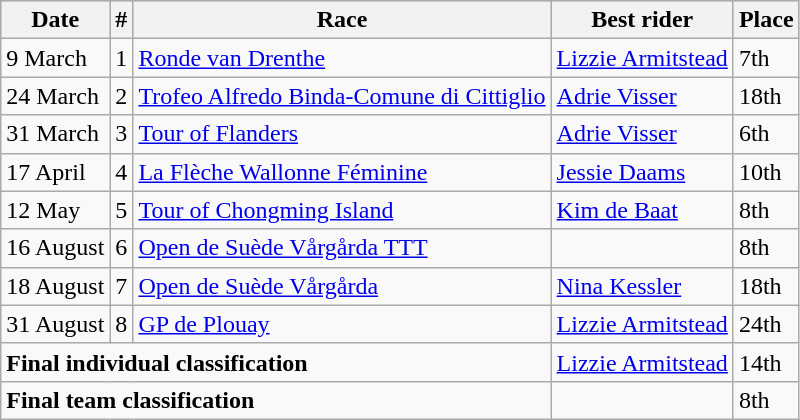<table class="wikitable">
<tr style="background:#ccccff;">
<th>Date</th>
<th>#</th>
<th>Race</th>
<th>Best rider</th>
<th>Place</th>
</tr>
<tr>
<td>9 March</td>
<td>1</td>
<td><a href='#'>Ronde van Drenthe</a></td>
<td> <a href='#'>Lizzie Armitstead</a></td>
<td>7th</td>
</tr>
<tr>
<td>24 March</td>
<td>2</td>
<td><a href='#'>Trofeo Alfredo Binda-Comune di Cittiglio</a></td>
<td> <a href='#'>Adrie Visser</a></td>
<td>18th</td>
</tr>
<tr>
<td>31 March</td>
<td>3</td>
<td><a href='#'>Tour of Flanders</a></td>
<td> <a href='#'>Adrie Visser</a></td>
<td>6th</td>
</tr>
<tr>
<td>17 April</td>
<td>4</td>
<td><a href='#'>La Flèche Wallonne Féminine</a></td>
<td> <a href='#'>Jessie Daams</a></td>
<td>10th</td>
</tr>
<tr>
<td>12 May</td>
<td>5</td>
<td><a href='#'>Tour of Chongming Island</a></td>
<td> <a href='#'>Kim de Baat</a></td>
<td>8th</td>
</tr>
<tr>
<td>16 August</td>
<td>6</td>
<td><a href='#'>Open de Suède Vårgårda TTT</a></td>
<td></td>
<td>8th</td>
</tr>
<tr>
<td>18 August</td>
<td>7</td>
<td><a href='#'>Open de Suède Vårgårda</a></td>
<td> <a href='#'>Nina Kessler</a></td>
<td>18th</td>
</tr>
<tr>
<td>31 August</td>
<td>8</td>
<td><a href='#'>GP de Plouay</a></td>
<td> <a href='#'>Lizzie Armitstead</a></td>
<td>24th</td>
</tr>
<tr>
<td colspan=3><strong>Final individual classification</strong></td>
<td> <a href='#'>Lizzie Armitstead</a></td>
<td>14th</td>
</tr>
<tr>
<td colspan=3><strong>Final team classification</strong></td>
<td></td>
<td>8th</td>
</tr>
</table>
